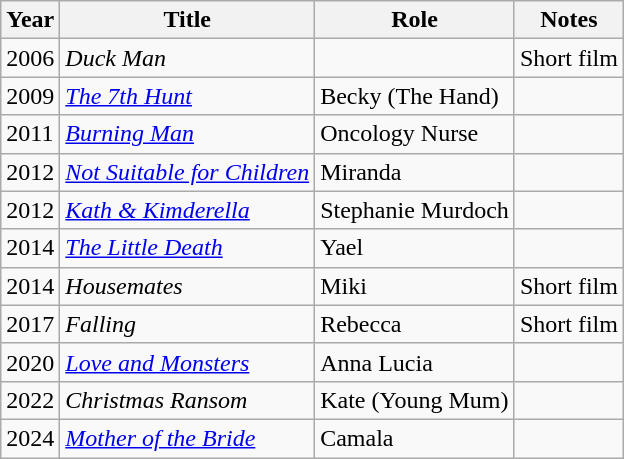<table class="wikitable sortable">
<tr>
<th>Year</th>
<th>Title</th>
<th>Role</th>
<th class="unsortable">Notes</th>
</tr>
<tr>
<td>2006</td>
<td><em>Duck Man</em></td>
<td></td>
<td>Short film</td>
</tr>
<tr>
<td>2009</td>
<td><em><a href='#'>The 7th Hunt</a></em></td>
<td>Becky (The Hand)</td>
<td></td>
</tr>
<tr>
<td>2011</td>
<td><em><a href='#'>Burning Man</a></em></td>
<td>Oncology Nurse</td>
<td></td>
</tr>
<tr>
<td>2012</td>
<td><em><a href='#'>Not Suitable for Children</a></em></td>
<td>Miranda</td>
<td></td>
</tr>
<tr>
<td>2012</td>
<td><em><a href='#'>Kath & Kimderella</a></em></td>
<td>Stephanie Murdoch</td>
<td></td>
</tr>
<tr>
<td>2014</td>
<td><em><a href='#'>The Little Death</a></em></td>
<td>Yael</td>
<td></td>
</tr>
<tr>
<td>2014</td>
<td><em>Housemates</em></td>
<td>Miki</td>
<td>Short film</td>
</tr>
<tr>
<td>2017</td>
<td><em>Falling</em></td>
<td>Rebecca</td>
<td>Short film</td>
</tr>
<tr>
<td>2020</td>
<td><em><a href='#'>Love and Monsters</a></em></td>
<td>Anna Lucia</td>
<td></td>
</tr>
<tr>
<td>2022</td>
<td><em>Christmas Ransom</em></td>
<td>Kate (Young Mum)</td>
<td></td>
</tr>
<tr>
<td>2024</td>
<td><em><a href='#'>Mother of the Bride</a></em></td>
<td>Camala</td>
<td></td>
</tr>
</table>
